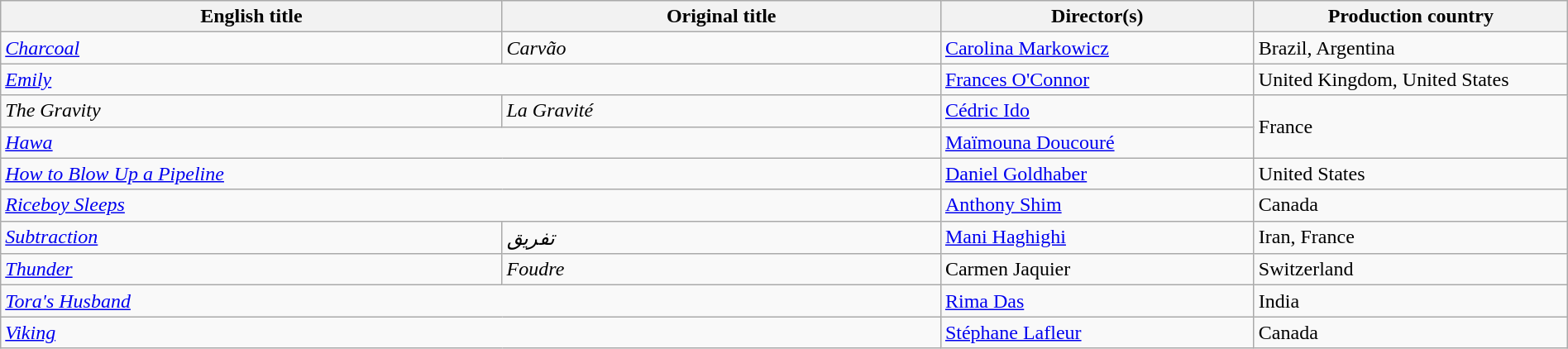<table class="sortable wikitable" width="100%" cellpadding="5">
<tr>
<th scope="col" width="32%">English title</th>
<th scope="col" width="28%">Original title</th>
<th scope="col" width="20%">Director(s)</th>
<th scope="col" width="20%">Production country</th>
</tr>
<tr>
<td><em><a href='#'>Charcoal</a></em></td>
<td><em>Carvão</em></td>
<td><a href='#'>Carolina Markowicz</a></td>
<td>Brazil, Argentina</td>
</tr>
<tr>
<td colspan="2"><em><a href='#'>Emily</a></em></td>
<td><a href='#'>Frances O'Connor</a></td>
<td>United Kingdom, United States</td>
</tr>
<tr>
<td><em>The Gravity</em></td>
<td><em>La Gravité</em></td>
<td><a href='#'>Cédric Ido</a></td>
<td rowspan="2">France</td>
</tr>
<tr>
<td colspan="2"><em><a href='#'>Hawa</a></em></td>
<td><a href='#'>Maïmouna Doucouré</a></td>
</tr>
<tr>
<td colspan="2"><em><a href='#'>How to Blow Up a Pipeline</a></em></td>
<td><a href='#'>Daniel Goldhaber</a></td>
<td>United States</td>
</tr>
<tr>
<td colspan="2"><em><a href='#'>Riceboy Sleeps</a></em></td>
<td><a href='#'>Anthony Shim</a></td>
<td>Canada</td>
</tr>
<tr>
<td><em><a href='#'>Subtraction</a></em></td>
<td><em>تفریق</em></td>
<td><a href='#'>Mani Haghighi</a></td>
<td>Iran, France</td>
</tr>
<tr>
<td><em><a href='#'>Thunder</a></em></td>
<td><em>Foudre</em></td>
<td>Carmen Jaquier</td>
<td>Switzerland</td>
</tr>
<tr>
<td colspan="2"><em><a href='#'>Tora's Husband</a></em></td>
<td><a href='#'>Rima Das</a></td>
<td>India</td>
</tr>
<tr>
<td colspan="2"><em><a href='#'>Viking</a></em></td>
<td><a href='#'>Stéphane Lafleur</a></td>
<td>Canada</td>
</tr>
</table>
